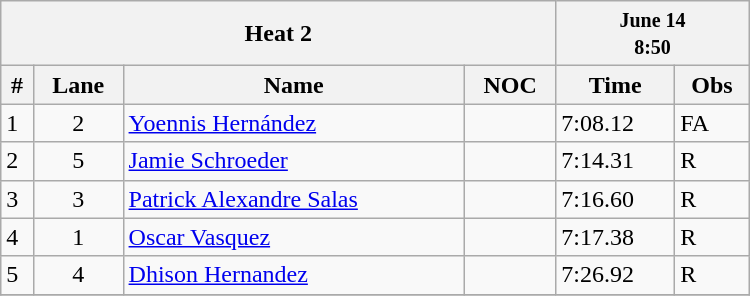<table class="wikitable" width=500>
<tr>
<th colspan=4>Heat 2</th>
<th colspan=2><small>June 14<br>8:50</small></th>
</tr>
<tr>
<th>#</th>
<th>Lane</th>
<th>Name</th>
<th>NOC</th>
<th>Time</th>
<th>Obs</th>
</tr>
<tr>
<td>1</td>
<td align=center>2</td>
<td><a href='#'>Yoennis Hernández</a></td>
<td></td>
<td>7:08.12</td>
<td>FA</td>
</tr>
<tr>
<td>2</td>
<td align=center>5</td>
<td><a href='#'>Jamie Schroeder</a></td>
<td></td>
<td>7:14.31</td>
<td>R</td>
</tr>
<tr>
<td>3</td>
<td align=center>3</td>
<td><a href='#'>Patrick Alexandre Salas</a></td>
<td></td>
<td>7:16.60</td>
<td>R</td>
</tr>
<tr>
<td>4</td>
<td align=center>1</td>
<td><a href='#'>Oscar Vasquez</a></td>
<td></td>
<td>7:17.38</td>
<td>R</td>
</tr>
<tr>
<td>5</td>
<td align=center>4</td>
<td><a href='#'>Dhison Hernandez</a></td>
<td></td>
<td>7:26.92</td>
<td>R</td>
</tr>
<tr>
</tr>
</table>
